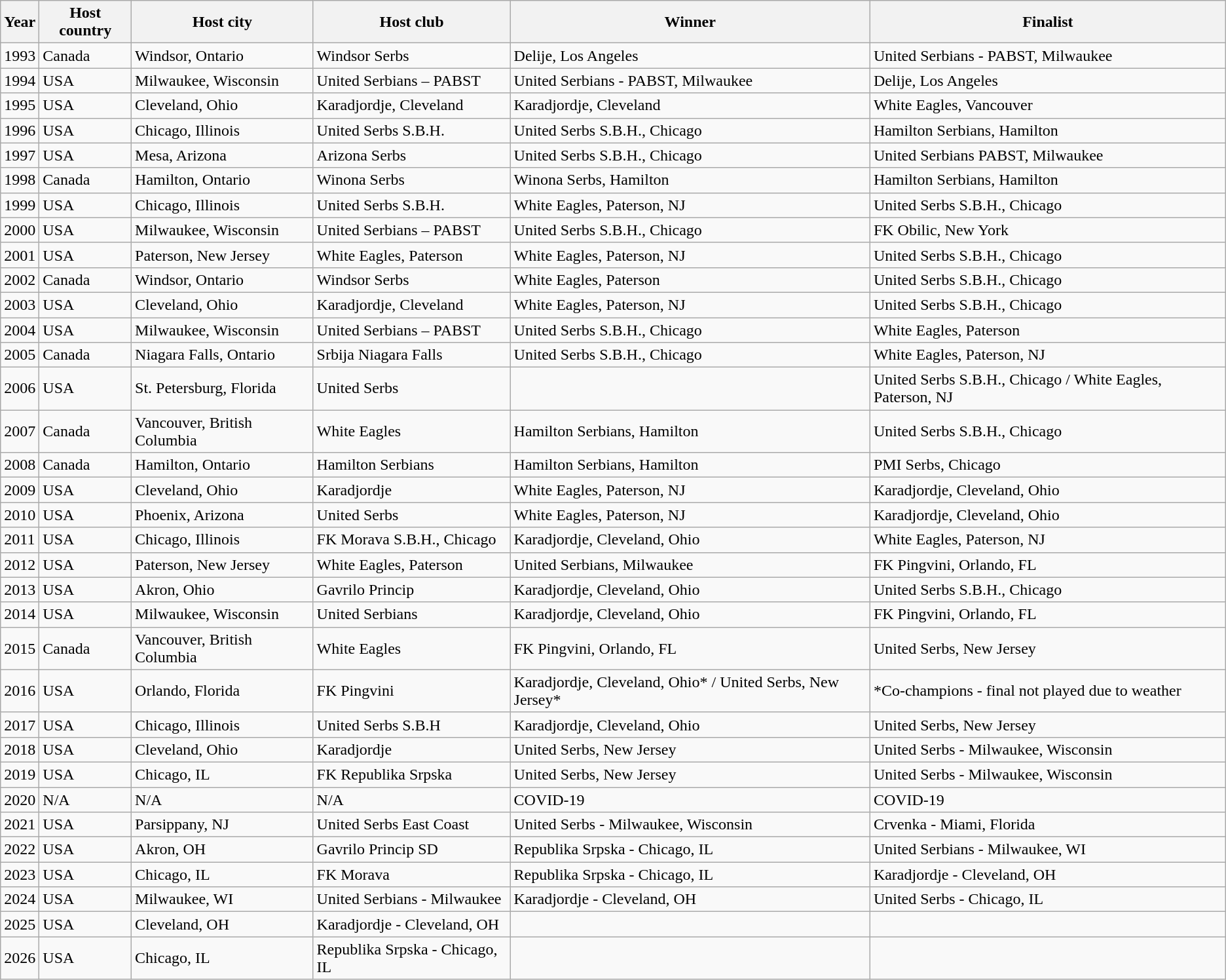<table class="wikitable">
<tr>
<th>Year</th>
<th>Host country</th>
<th>Host city</th>
<th>Host club</th>
<th>Winner</th>
<th>Finalist</th>
</tr>
<tr>
<td>1993</td>
<td>Canada</td>
<td>Windsor, Ontario</td>
<td>Windsor Serbs</td>
<td>Delije, Los Angeles</td>
<td>United Serbians - PABST, Milwaukee</td>
</tr>
<tr>
<td>1994</td>
<td>USA</td>
<td>Milwaukee, Wisconsin</td>
<td>United Serbians – PABST</td>
<td>United Serbians - PABST, Milwaukee</td>
<td>Delije, Los Angeles</td>
</tr>
<tr>
<td>1995</td>
<td>USA</td>
<td>Cleveland, Ohio</td>
<td>Karadjordje, Cleveland</td>
<td>Karadjordje, Cleveland</td>
<td>White Eagles, Vancouver</td>
</tr>
<tr>
<td>1996</td>
<td>USA</td>
<td>Chicago, Illinois</td>
<td>United Serbs S.B.H.</td>
<td>United Serbs S.B.H., Chicago</td>
<td>Hamilton Serbians, Hamilton</td>
</tr>
<tr>
<td>1997</td>
<td>USA</td>
<td>Mesa, Arizona</td>
<td>Arizona Serbs</td>
<td>United Serbs S.B.H., Chicago</td>
<td>United Serbians PABST, Milwaukee</td>
</tr>
<tr>
<td>1998</td>
<td>Canada</td>
<td>Hamilton, Ontario</td>
<td>Winona Serbs</td>
<td>Winona Serbs, Hamilton</td>
<td>Hamilton Serbians, Hamilton</td>
</tr>
<tr>
<td>1999</td>
<td>USA</td>
<td>Chicago, Illinois</td>
<td>United Serbs S.B.H.</td>
<td>White Eagles, Paterson, NJ</td>
<td>United Serbs S.B.H., Chicago</td>
</tr>
<tr>
<td>2000</td>
<td>USA</td>
<td>Milwaukee, Wisconsin</td>
<td>United Serbians – PABST</td>
<td>United Serbs S.B.H., Chicago</td>
<td>FK Obilic, New York</td>
</tr>
<tr>
<td>2001</td>
<td>USA</td>
<td>Paterson, New Jersey</td>
<td>White Eagles, Paterson</td>
<td>White Eagles, Paterson, NJ</td>
<td>United Serbs S.B.H., Chicago</td>
</tr>
<tr>
<td>2002</td>
<td>Canada</td>
<td>Windsor, Ontario</td>
<td>Windsor Serbs</td>
<td>White Eagles, Paterson</td>
<td>United Serbs S.B.H., Chicago</td>
</tr>
<tr>
<td>2003</td>
<td>USA</td>
<td>Cleveland, Ohio</td>
<td>Karadjordje, Cleveland</td>
<td>White Eagles, Paterson, NJ</td>
<td>United Serbs S.B.H., Chicago</td>
</tr>
<tr>
<td>2004</td>
<td>USA</td>
<td>Milwaukee, Wisconsin</td>
<td>United Serbians – PABST</td>
<td>United Serbs S.B.H., Chicago</td>
<td>White Eagles, Paterson</td>
</tr>
<tr>
<td>2005</td>
<td>Canada</td>
<td>Niagara Falls, Ontario</td>
<td>Srbija Niagara Falls</td>
<td>United Serbs S.B.H., Chicago</td>
<td>White Eagles, Paterson, NJ</td>
</tr>
<tr>
<td>2006</td>
<td>USA</td>
<td>St. Petersburg, Florida</td>
<td>United Serbs</td>
<td></td>
<td>United Serbs S.B.H., Chicago / White Eagles, Paterson, NJ</td>
</tr>
<tr>
<td>2007</td>
<td>Canada</td>
<td>Vancouver, British Columbia</td>
<td>White Eagles</td>
<td>Hamilton Serbians, Hamilton</td>
<td>United Serbs S.B.H., Chicago</td>
</tr>
<tr>
<td>2008</td>
<td>Canada</td>
<td>Hamilton, Ontario</td>
<td>Hamilton Serbians</td>
<td>Hamilton Serbians, Hamilton</td>
<td>PMI Serbs, Chicago</td>
</tr>
<tr>
<td>2009</td>
<td>USA</td>
<td>Cleveland, Ohio</td>
<td>Karadjordje</td>
<td>White Eagles, Paterson, NJ</td>
<td>Karadjordje, Cleveland, Ohio</td>
</tr>
<tr>
<td>2010</td>
<td>USA</td>
<td>Phoenix, Arizona</td>
<td>United Serbs</td>
<td>White Eagles, Paterson, NJ</td>
<td>Karadjordje, Cleveland, Ohio</td>
</tr>
<tr>
<td>2011</td>
<td>USA</td>
<td>Chicago, Illinois</td>
<td>FK Morava S.B.H., Chicago</td>
<td>Karadjordje, Cleveland, Ohio</td>
<td>White Eagles, Paterson, NJ</td>
</tr>
<tr>
<td>2012</td>
<td>USA</td>
<td>Paterson, New Jersey</td>
<td>White Eagles, Paterson</td>
<td>United Serbians, Milwaukee</td>
<td>FK Pingvini, Orlando, FL</td>
</tr>
<tr>
<td>2013</td>
<td>USA</td>
<td>Akron, Ohio</td>
<td>Gavrilo Princip</td>
<td>Karadjordje, Cleveland, Ohio</td>
<td>United Serbs S.B.H., Chicago</td>
</tr>
<tr>
<td>2014</td>
<td>USA</td>
<td>Milwaukee, Wisconsin</td>
<td>United Serbians</td>
<td>Karadjordje, Cleveland, Ohio</td>
<td>FK Pingvini, Orlando, FL</td>
</tr>
<tr>
<td>2015</td>
<td>Canada</td>
<td>Vancouver, British Columbia</td>
<td>White Eagles</td>
<td>FK Pingvini, Orlando, FL</td>
<td>United Serbs, New Jersey</td>
</tr>
<tr>
<td>2016</td>
<td>USA</td>
<td>Orlando, Florida</td>
<td>FK Pingvini</td>
<td>Karadjordje, Cleveland, Ohio* / United Serbs, New Jersey*</td>
<td>*Co-champions - final not played due to weather</td>
</tr>
<tr>
<td>2017</td>
<td>USA</td>
<td>Chicago, Illinois</td>
<td>United Serbs S.B.H</td>
<td>Karadjordje, Cleveland, Ohio</td>
<td>United Serbs, New Jersey</td>
</tr>
<tr>
<td>2018</td>
<td>USA</td>
<td>Cleveland, Ohio</td>
<td>Karadjordje</td>
<td>United Serbs, New Jersey</td>
<td>United Serbs - Milwaukee, Wisconsin</td>
</tr>
<tr>
<td>2019</td>
<td>USA</td>
<td>Chicago, IL</td>
<td>FK Republika Srpska</td>
<td>United Serbs, New Jersey</td>
<td>United Serbs - Milwaukee, Wisconsin</td>
</tr>
<tr>
<td>2020</td>
<td>N/A</td>
<td>N/A</td>
<td>N/A</td>
<td>COVID-19</td>
<td>COVID-19</td>
</tr>
<tr>
<td>2021</td>
<td>USA</td>
<td>Parsippany, NJ</td>
<td>United Serbs East Coast</td>
<td>United Serbs - Milwaukee, Wisconsin</td>
<td>Crvenka - Miami, Florida</td>
</tr>
<tr>
<td>2022</td>
<td>USA</td>
<td>Akron, OH</td>
<td>Gavrilo Princip SD</td>
<td>Republika Srpska - Chicago, IL</td>
<td>United Serbians - Milwaukee, WI</td>
</tr>
<tr>
<td>2023</td>
<td>USA</td>
<td>Chicago, IL</td>
<td>FK Morava</td>
<td>Republika Srpska - Chicago, IL</td>
<td>Karadjordje - Cleveland, OH</td>
</tr>
<tr>
<td>2024</td>
<td>USA</td>
<td>Milwaukee, WI</td>
<td>United Serbians - Milwaukee</td>
<td>Karadjordje - Cleveland, OH</td>
<td>United Serbs - Chicago, IL</td>
</tr>
<tr>
<td>2025</td>
<td>USA</td>
<td>Cleveland, OH</td>
<td>Karadjordje - Cleveland, OH</td>
<td></td>
<td></td>
</tr>
<tr>
<td>2026</td>
<td>USA</td>
<td>Chicago, IL</td>
<td>Republika Srpska - Chicago, IL</td>
<td></td>
<td></td>
</tr>
</table>
